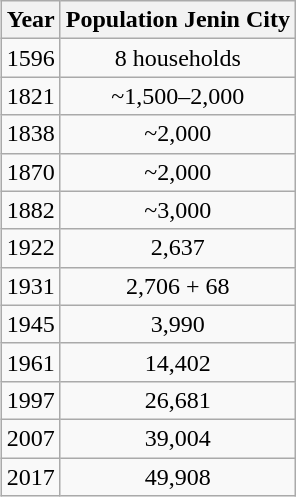<table class="wikitable" style="float:center; margin-left:15px;">
<tr>
<th>Year</th>
<th>Population Jenin City</th>
</tr>
<tr>
<td>1596</td>
<td align="center">8 households</td>
</tr>
<tr>
<td>1821</td>
<td align="center">~1,500–2,000</td>
</tr>
<tr>
<td>1838</td>
<td align="center">~2,000</td>
</tr>
<tr>
<td>1870</td>
<td align="center">~2,000</td>
</tr>
<tr>
<td>1882</td>
<td align="center">~3,000</td>
</tr>
<tr>
<td>1922</td>
<td align="center">2,637</td>
</tr>
<tr>
<td>1931</td>
<td align="center">2,706 + 68</td>
</tr>
<tr>
<td>1945</td>
<td align="center">3,990</td>
</tr>
<tr>
<td>1961</td>
<td align="center">14,402</td>
</tr>
<tr>
<td>1997</td>
<td align="center">26,681</td>
</tr>
<tr>
<td>2007</td>
<td align="center">39,004</td>
</tr>
<tr>
<td>2017</td>
<td align="center">49,908</td>
</tr>
</table>
